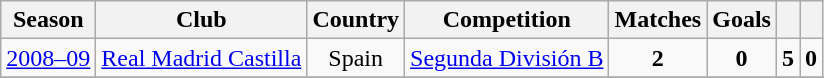<table class="wikitable sortable" style="text-align:center;">
<tr ---->
<th>Season</th>
<th>Club</th>
<th>Country</th>
<th>Competition</th>
<th>Matches</th>
<th>Goals</th>
<th></th>
<th></th>
</tr>
<tr ---->
<td><a href='#'>2008–09</a></td>
<td><a href='#'>Real Madrid Castilla</a></td>
<td>Spain</td>
<td><a href='#'>Segunda División B</a></td>
<td align="center"><strong>2</strong></td>
<td align="center"><strong>0</strong></td>
<td align="center"><strong>5</strong></td>
<td align="center"><strong>0</strong></td>
</tr>
<tr ---->
</tr>
</table>
